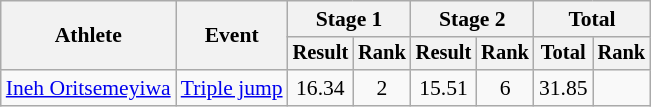<table class="wikitable" style="font-size:90%">
<tr>
<th rowspan=2>Athlete</th>
<th rowspan=2>Event</th>
<th colspan=2>Stage 1</th>
<th colspan=2>Stage 2</th>
<th colspan=2>Total</th>
</tr>
<tr style="font-size:95%">
<th>Result</th>
<th>Rank</th>
<th>Result</th>
<th>Rank</th>
<th>Total</th>
<th>Rank</th>
</tr>
<tr align=center>
<td align=left><a href='#'>Ineh Oritsemeyiwa</a></td>
<td align=left><a href='#'>Triple jump</a></td>
<td>16.34</td>
<td>2</td>
<td>15.51</td>
<td>6</td>
<td>31.85</td>
<td></td>
</tr>
</table>
